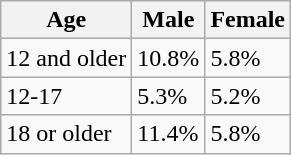<table class="wikitable">
<tr>
<th>Age</th>
<th>Male</th>
<th>Female</th>
</tr>
<tr>
<td>12 and older</td>
<td>10.8%</td>
<td>5.8%</td>
</tr>
<tr>
<td>12-17</td>
<td>5.3%</td>
<td>5.2%</td>
</tr>
<tr>
<td>18 or older</td>
<td>11.4%</td>
<td>5.8%</td>
</tr>
</table>
